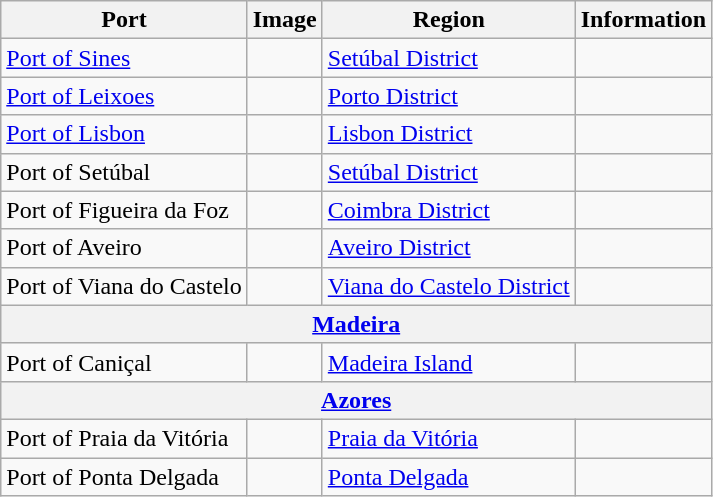<table class="wikitable">
<tr>
<th>Port</th>
<th>Image</th>
<th>Region</th>
<th>Information</th>
</tr>
<tr>
<td><a href='#'>Port of Sines</a></td>
<td></td>
<td><a href='#'>Setúbal District</a></td>
<td></td>
</tr>
<tr>
<td><a href='#'>Port of Leixoes</a></td>
<td></td>
<td><a href='#'>Porto District</a></td>
<td></td>
</tr>
<tr>
<td><a href='#'>Port of Lisbon</a></td>
<td></td>
<td><a href='#'>Lisbon District</a></td>
<td></td>
</tr>
<tr>
<td>Port of Setúbal</td>
<td></td>
<td><a href='#'>Setúbal District</a></td>
<td></td>
</tr>
<tr>
<td>Port of Figueira da Foz</td>
<td></td>
<td><a href='#'>Coimbra District</a></td>
<td></td>
</tr>
<tr>
<td>Port of Aveiro</td>
<td></td>
<td><a href='#'>Aveiro District</a></td>
<td></td>
</tr>
<tr>
<td>Port of Viana do Castelo</td>
<td></td>
<td><a href='#'>Viana do Castelo District</a></td>
<td></td>
</tr>
<tr>
<th colspan="4"><a href='#'>Madeira</a></th>
</tr>
<tr>
<td>Port of Caniçal</td>
<td></td>
<td><a href='#'>Madeira Island</a></td>
<td></td>
</tr>
<tr>
<th colspan="4"><a href='#'>Azores</a></th>
</tr>
<tr>
<td>Port of Praia da Vitória</td>
<td></td>
<td><a href='#'>Praia da Vitória</a></td>
<td></td>
</tr>
<tr>
<td>Port of Ponta Delgada</td>
<td></td>
<td><a href='#'>Ponta Delgada</a></td>
<td></td>
</tr>
</table>
